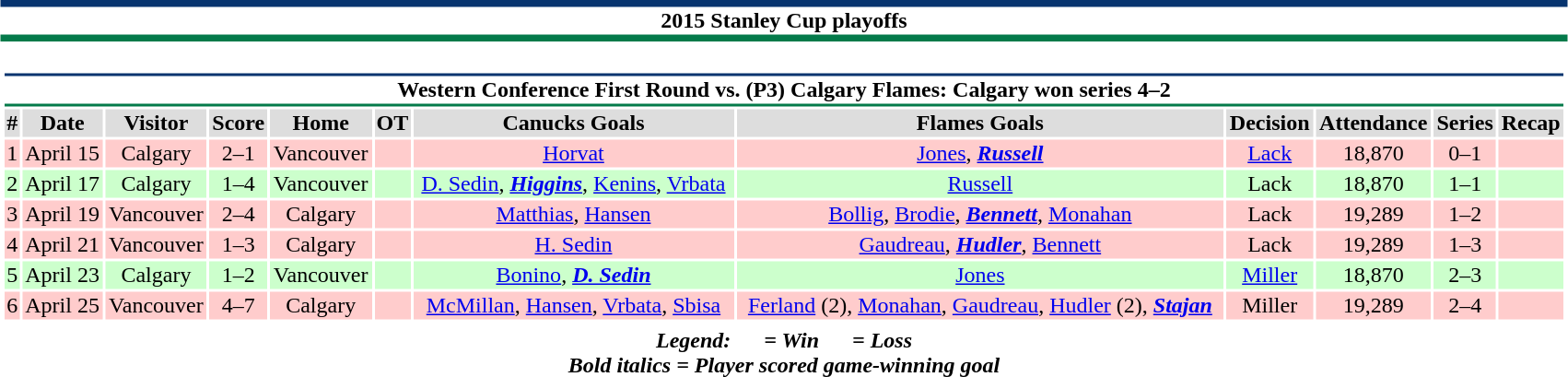<table class="toccolours"  style="width:90%; clear:both; margin:1.5em auto; text-align:center;">
<tr>
<th colspan="13" style="background:#fff; border-top:#07346F 5px solid; border-bottom:#047A4A 5px solid;">2015 Stanley Cup playoffs</th>
</tr>
<tr>
<td colspan=12><br><table class="toccolours collapsible collapsed" style="width:100%;">
<tr>
<th colspan="13" style="background:#fff; border-top:#07346F 2px solid; border-bottom:#047A4A 2px solid;">Western Conference First Round vs. (P3) Calgary Flames: Calgary won series 4–2</th>
</tr>
<tr style="text-align:center; background:#ddd;">
<th>#</th>
<th>Date</th>
<th>Visitor</th>
<th>Score</th>
<th>Home</th>
<th>OT</th>
<th>Canucks Goals</th>
<th>Flames Goals</th>
<th>Decision</th>
<th>Attendance</th>
<th>Series</th>
<th>Recap</th>
</tr>
<tr style="text-align:center; background:#fcc;">
<td>1</td>
<td>April 15</td>
<td>Calgary</td>
<td>2–1</td>
<td>Vancouver</td>
<td></td>
<td><a href='#'>Horvat</a></td>
<td><a href='#'>Jones</a>, <strong><em><a href='#'>Russell</a></em></strong></td>
<td><a href='#'>Lack</a></td>
<td>18,870</td>
<td>0–1</td>
<td></td>
</tr>
<tr style="text-align:center; background:#cfc;">
<td>2</td>
<td>April 17</td>
<td>Calgary</td>
<td>1–4</td>
<td>Vancouver</td>
<td></td>
<td><a href='#'>D. Sedin</a>, <strong><em><a href='#'>Higgins</a></em></strong>, <a href='#'>Kenins</a>, <a href='#'>Vrbata</a></td>
<td><a href='#'>Russell</a></td>
<td>Lack</td>
<td>18,870</td>
<td>1–1</td>
<td></td>
</tr>
<tr style="text-align:center; background:#fcc;">
<td>3</td>
<td>April 19</td>
<td>Vancouver</td>
<td>2–4</td>
<td>Calgary</td>
<td></td>
<td><a href='#'>Matthias</a>, <a href='#'>Hansen</a></td>
<td><a href='#'>Bollig</a>, <a href='#'>Brodie</a>, <strong><em><a href='#'>Bennett</a></em></strong>, <a href='#'>Monahan</a></td>
<td>Lack</td>
<td>19,289</td>
<td>1–2</td>
<td></td>
</tr>
<tr style="text-align:center; background:#fcc;">
<td>4</td>
<td>April 21</td>
<td>Vancouver</td>
<td>1–3</td>
<td>Calgary</td>
<td></td>
<td><a href='#'>H. Sedin</a></td>
<td><a href='#'>Gaudreau</a>, <strong><em><a href='#'>Hudler</a></em></strong>, <a href='#'>Bennett</a></td>
<td>Lack</td>
<td>19,289</td>
<td>1–3</td>
<td></td>
</tr>
<tr style="text-align:center; background:#cfc;">
<td>5</td>
<td>April 23</td>
<td>Calgary</td>
<td>1–2</td>
<td>Vancouver</td>
<td></td>
<td><a href='#'>Bonino</a>, <strong><em><a href='#'>D. Sedin</a></em></strong></td>
<td><a href='#'>Jones</a></td>
<td><a href='#'>Miller</a></td>
<td>18,870</td>
<td>2–3</td>
<td></td>
</tr>
<tr style="text-align:center; background:#fcc;">
<td>6</td>
<td>April 25</td>
<td>Vancouver</td>
<td>4–7</td>
<td>Calgary</td>
<td></td>
<td><a href='#'>McMillan</a>, <a href='#'>Hansen</a>, <a href='#'>Vrbata</a>, <a href='#'>Sbisa</a></td>
<td><a href='#'>Ferland</a> (2), <a href='#'>Monahan</a>, <a href='#'>Gaudreau</a>, <a href='#'>Hudler</a> (2), <strong><em><a href='#'>Stajan</a></em></strong></td>
<td>Miller</td>
<td>19,289</td>
<td>2–4</td>
<td></td>
</tr>
</table>
</td>
</tr>
<tr>
<th colspan=13><em>Legend:       = Win       = Loss<br>Bold italics = Player scored game-winning goal</em></th>
</tr>
</table>
